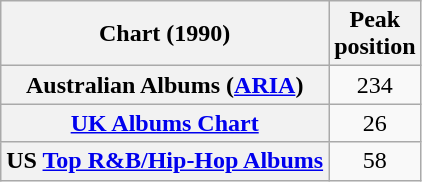<table class="wikitable sortable plainrowheaders">
<tr>
<th scope="col">Chart (1990)</th>
<th scope="col">Peak<br>position</th>
</tr>
<tr>
<th scope="row">Australian Albums (<a href='#'>ARIA</a>)</th>
<td style="text-align:center;">234</td>
</tr>
<tr>
<th scope="row"><a href='#'>UK Albums Chart</a></th>
<td style="text-align:center;">26</td>
</tr>
<tr>
<th scope="row">US <a href='#'>Top R&B/Hip-Hop Albums</a></th>
<td style="text-align:center;">58</td>
</tr>
</table>
